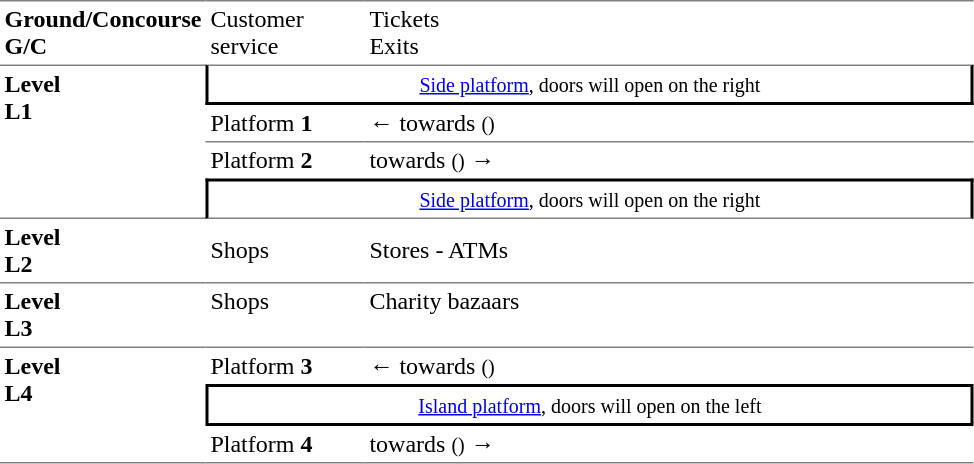<table border=0 cellspacing=0 cellpadding=3>
<tr>
<td style="border-top:solid 1px gray;" width=50 valign=top><strong>Ground/Concourse<br>G/C</strong></td>
<td style="border-top:solid 1px gray;" width=100 valign=top>Customer service</td>
<td style="border-top:solid 1px gray;" width=400 valign=top>Tickets<br>Exits</td>
</tr>
<tr>
<td style="border-top:solid 1px gray;border-bottom:solid 1px gray;" rowspan=4 valign=top><strong>Level<br>L1</strong></td>
<td style="border-top:solid 1px gray;border-right:solid 2px black;border-left:solid 2px black;border-bottom:solid 2px black;text-align:center;" colspan=2><small><a href='#'>Side platform</a>, doors will open on the right</small></td>
</tr>
<tr>
<td style="border-bottom:solid 1px gray;">Platform <span><strong>1</strong></span></td>
<td style="border-bottom:solid 1px gray;">←  towards  <small>()</small></td>
</tr>
<tr>
<td>Platform <span><strong>2</strong></span></td>
<td>  towards  <small>()</small> →</td>
</tr>
<tr>
<td style="border-bottom:solid 1px gray;border-top:solid 2px black;border-right:solid 2px black;border-left:solid 2px black;text-align:center;" colspan=2><small><a href='#'>Side platform</a>, doors will open on the right</small></td>
</tr>
<tr>
<td><strong>Level<br>L2</strong></td>
<td>Shops</td>
<td>Stores - ATMs</td>
</tr>
<tr>
<td style="border-bottom:solid 1px gray;border-top:solid 1px gray;" width=50 valign=top><strong>Level<br>L3</strong></td>
<td style="border-top:solid 1px gray;border-bottom:solid 1px gray;" width=100 valign=top>Shops</td>
<td style="border-top:solid 1px gray;border-bottom:solid 1px gray;" width=400 valign=top>Charity bazaars</td>
</tr>
<tr>
<td style="border-bottom:solid 1px gray;" width=50 valign=top rowspan=3><strong>Level<br>L4</strong></td>
<td>Platform <span><strong>3</strong></span></td>
<td>←  towards  <small>()</small></td>
</tr>
<tr>
<td style="border-top:solid 2px black;border-right:solid 2px black;border-left:solid 2px black;border-bottom:solid 2px black;text-align:center;" colspan=2><small><a href='#'>Island platform</a>, doors will open on the left</small></td>
</tr>
<tr>
<td style="border-bottom:solid 1px gray;">Platform <span><strong>4</strong></span></td>
<td style="border-bottom:solid 1px gray;">  towards  <small>()</small> →</td>
</tr>
</table>
